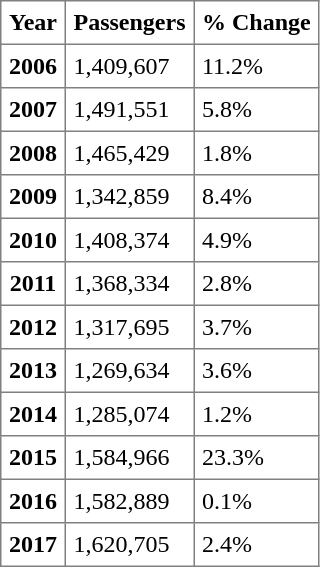<table class="toccolours sortable" border="1" cellpadding="5" style="border-collapse:collapse">
<tr>
<th>Year</th>
<th>Passengers</th>
<th>% Change</th>
</tr>
<tr>
<th>2006</th>
<td>1,409,607</td>
<td>11.2%</td>
</tr>
<tr>
<th>2007</th>
<td>1,491,551</td>
<td>5.8%</td>
</tr>
<tr>
<th>2008</th>
<td>1,465,429</td>
<td>1.8%</td>
</tr>
<tr>
<th>2009</th>
<td>1,342,859</td>
<td>8.4%</td>
</tr>
<tr>
<th>2010</th>
<td>1,408,374</td>
<td>4.9%</td>
</tr>
<tr>
<th>2011</th>
<td>1,368,334</td>
<td>2.8%</td>
</tr>
<tr>
<th>2012</th>
<td>1,317,695</td>
<td>3.7%</td>
</tr>
<tr>
<th>2013</th>
<td>1,269,634</td>
<td>3.6%</td>
</tr>
<tr>
<th>2014</th>
<td>1,285,074</td>
<td>1.2%</td>
</tr>
<tr>
<th>2015</th>
<td>1,584,966</td>
<td>23.3%</td>
</tr>
<tr>
<th>2016</th>
<td>1,582,889</td>
<td>0.1%</td>
</tr>
<tr>
<th>2017</th>
<td>1,620,705</td>
<td>2.4%</td>
</tr>
</table>
